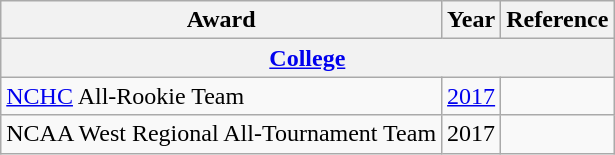<table class="wikitable">
<tr>
<th>Award</th>
<th>Year</th>
<th>Reference</th>
</tr>
<tr>
<th align="center" colspan="3"><a href='#'>College</a></th>
</tr>
<tr>
<td><a href='#'>NCHC</a> All-Rookie Team</td>
<td><a href='#'>2017</a></td>
<td></td>
</tr>
<tr>
<td>NCAA West Regional All-Tournament Team</td>
<td>2017</td>
<td></td>
</tr>
</table>
